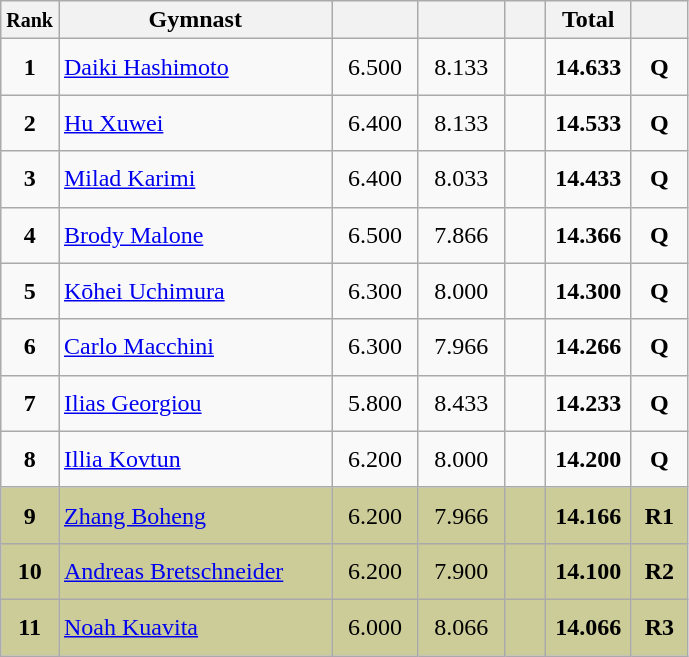<table class="wikitable sortable" style="text-align:center;">
<tr>
<th scope="col" style="width:15px;"><small>Rank</small></th>
<th scope="col" style="width:175px;">Gymnast</th>
<th scope="col" style="width:50px;"><small></small></th>
<th scope="col" style="width:50px;"><small></small></th>
<th scope="col" style="width:20px;"><small></small></th>
<th scope="col" style="width:50px;">Total</th>
<th scope="col" style="width:30px;"><small></small></th>
</tr>
<tr>
<td scope="row" style="text-align:center"><strong>1</strong></td>
<td style="height:30px; text-align:left;"> <a href='#'>Daiki Hashimoto</a></td>
<td>6.500</td>
<td>8.133</td>
<td></td>
<td><strong>14.633</strong></td>
<td><strong>Q</strong></td>
</tr>
<tr>
<td scope="row" style="text-align:center"><strong>2</strong></td>
<td style="height:30px; text-align:left;"> <a href='#'>Hu Xuwei</a></td>
<td>6.400</td>
<td>8.133</td>
<td></td>
<td><strong>14.533</strong></td>
<td><strong>Q</strong></td>
</tr>
<tr>
<td scope="row" style="text-align:center"><strong>3</strong></td>
<td style="height:30px; text-align:left;"> <a href='#'>Milad Karimi</a></td>
<td>6.400</td>
<td>8.033</td>
<td></td>
<td><strong>14.433</strong></td>
<td><strong>Q</strong></td>
</tr>
<tr>
<td scope="row" style="text-align:center"><strong>4</strong></td>
<td style="height:30px; text-align:left;"> <a href='#'>Brody Malone</a></td>
<td>6.500</td>
<td>7.866</td>
<td></td>
<td><strong>14.366</strong></td>
<td><strong>Q</strong></td>
</tr>
<tr>
<td scope="row" style="text-align:center"><strong>5</strong></td>
<td style="height:30px; text-align:left;"> <a href='#'>Kōhei Uchimura</a></td>
<td>6.300</td>
<td>8.000</td>
<td></td>
<td><strong>14.300</strong></td>
<td><strong>Q</strong></td>
</tr>
<tr>
<td scope="row" style="text-align:center"><strong>6</strong></td>
<td style="height:30px; text-align:left;"> <a href='#'>Carlo Macchini</a></td>
<td>6.300</td>
<td>7.966</td>
<td></td>
<td><strong>14.266</strong></td>
<td><strong>Q</strong></td>
</tr>
<tr>
<td scope="row" style="text-align:center"><strong>7</strong></td>
<td style="height:30px; text-align:left;"> <a href='#'>Ilias Georgiou</a></td>
<td>5.800</td>
<td>8.433</td>
<td></td>
<td><strong>14.233</strong></td>
<td><strong>Q</strong></td>
</tr>
<tr>
<td scope="row" style="text-align:center"><strong>8</strong></td>
<td style="height:30px; text-align:left;"> <a href='#'>Illia Kovtun</a></td>
<td>6.200</td>
<td>8.000</td>
<td></td>
<td><strong>14.200</strong></td>
<td><strong>Q</strong></td>
</tr>
<tr style="background:#cccc99;">
<td scope="row" style="text-align:center"><strong>9</strong></td>
<td style="height:30px; text-align:left;"> <a href='#'>Zhang Boheng</a></td>
<td>6.200</td>
<td>7.966</td>
<td></td>
<td><strong>14.166</strong></td>
<td><strong>R1</strong></td>
</tr>
<tr style="background:#cccc99;">
<td scope="row" style="text-align:center"><strong>10</strong></td>
<td style="height:30px; text-align:left;"> <a href='#'>Andreas Bretschneider</a></td>
<td>6.200</td>
<td>7.900</td>
<td></td>
<td><strong>14.100</strong></td>
<td><strong>R2</strong></td>
</tr>
<tr style="background:#cccc99;">
<td scope="row" style="text-align:center"><strong>11</strong></td>
<td style="height:30px; text-align:left;"> <a href='#'>Noah Kuavita</a></td>
<td>6.000</td>
<td>8.066</td>
<td></td>
<td><strong>14.066</strong></td>
<td><strong>R3</strong></td>
</tr>
</table>
